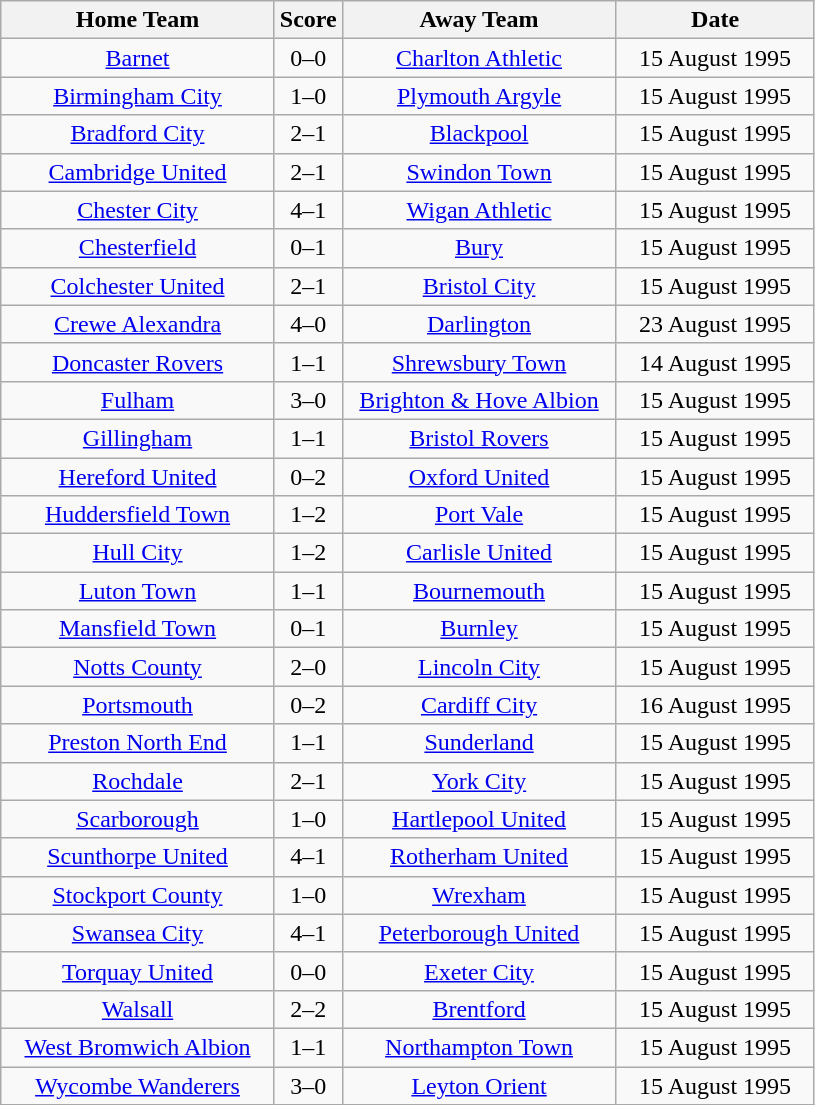<table class="wikitable" style="text-align:center;">
<tr>
<th width=175>Home Team</th>
<th width=20>Score</th>
<th width=175>Away Team</th>
<th width= 125>Date</th>
</tr>
<tr>
<td><a href='#'>Barnet</a></td>
<td>0–0</td>
<td><a href='#'>Charlton Athletic</a></td>
<td>15 August 1995</td>
</tr>
<tr>
<td><a href='#'>Birmingham City</a></td>
<td>1–0</td>
<td><a href='#'>Plymouth Argyle</a></td>
<td>15 August 1995</td>
</tr>
<tr>
<td><a href='#'>Bradford City</a></td>
<td>2–1</td>
<td><a href='#'>Blackpool</a></td>
<td>15 August 1995</td>
</tr>
<tr>
<td><a href='#'>Cambridge United</a></td>
<td>2–1</td>
<td><a href='#'>Swindon Town</a></td>
<td>15 August 1995</td>
</tr>
<tr>
<td><a href='#'>Chester City</a></td>
<td>4–1</td>
<td><a href='#'>Wigan Athletic</a></td>
<td>15 August 1995</td>
</tr>
<tr>
<td><a href='#'>Chesterfield</a></td>
<td>0–1</td>
<td><a href='#'>Bury</a></td>
<td>15 August 1995</td>
</tr>
<tr>
<td><a href='#'>Colchester United</a></td>
<td>2–1</td>
<td><a href='#'>Bristol City</a></td>
<td>15 August 1995</td>
</tr>
<tr>
<td><a href='#'>Crewe Alexandra</a></td>
<td>4–0</td>
<td><a href='#'>Darlington</a></td>
<td>23 August 1995</td>
</tr>
<tr>
<td><a href='#'>Doncaster Rovers</a></td>
<td>1–1</td>
<td><a href='#'>Shrewsbury Town</a></td>
<td>14 August 1995</td>
</tr>
<tr>
<td><a href='#'>Fulham</a></td>
<td>3–0</td>
<td><a href='#'>Brighton & Hove Albion</a></td>
<td>15 August 1995</td>
</tr>
<tr>
<td><a href='#'>Gillingham</a></td>
<td>1–1</td>
<td><a href='#'>Bristol Rovers</a></td>
<td>15 August 1995</td>
</tr>
<tr>
<td><a href='#'>Hereford United</a></td>
<td>0–2</td>
<td><a href='#'>Oxford United</a></td>
<td>15 August 1995</td>
</tr>
<tr>
<td><a href='#'>Huddersfield Town</a></td>
<td>1–2</td>
<td><a href='#'>Port Vale</a></td>
<td>15 August 1995</td>
</tr>
<tr>
<td><a href='#'>Hull City</a></td>
<td>1–2</td>
<td><a href='#'>Carlisle United</a></td>
<td>15 August 1995</td>
</tr>
<tr>
<td><a href='#'>Luton Town</a></td>
<td>1–1</td>
<td><a href='#'>Bournemouth</a></td>
<td>15 August 1995</td>
</tr>
<tr>
<td><a href='#'>Mansfield Town</a></td>
<td>0–1</td>
<td><a href='#'>Burnley</a></td>
<td>15 August 1995</td>
</tr>
<tr>
<td><a href='#'>Notts County</a></td>
<td>2–0</td>
<td><a href='#'>Lincoln City</a></td>
<td>15 August 1995</td>
</tr>
<tr>
<td><a href='#'>Portsmouth</a></td>
<td>0–2</td>
<td><a href='#'>Cardiff City</a></td>
<td>16 August 1995</td>
</tr>
<tr>
<td><a href='#'>Preston North End</a></td>
<td>1–1</td>
<td><a href='#'>Sunderland</a></td>
<td>15 August 1995</td>
</tr>
<tr>
<td><a href='#'>Rochdale</a></td>
<td>2–1</td>
<td><a href='#'>York City</a></td>
<td>15 August 1995</td>
</tr>
<tr>
<td><a href='#'>Scarborough</a></td>
<td>1–0</td>
<td><a href='#'>Hartlepool United</a></td>
<td>15 August 1995</td>
</tr>
<tr>
<td><a href='#'>Scunthorpe United</a></td>
<td>4–1</td>
<td><a href='#'>Rotherham United</a></td>
<td>15 August 1995</td>
</tr>
<tr>
<td><a href='#'>Stockport County</a></td>
<td>1–0</td>
<td><a href='#'>Wrexham</a></td>
<td>15 August 1995</td>
</tr>
<tr>
<td><a href='#'>Swansea City</a></td>
<td>4–1</td>
<td><a href='#'>Peterborough United</a></td>
<td>15 August 1995</td>
</tr>
<tr>
<td><a href='#'>Torquay United</a></td>
<td>0–0</td>
<td><a href='#'>Exeter City</a></td>
<td>15 August 1995</td>
</tr>
<tr>
<td><a href='#'>Walsall</a></td>
<td>2–2</td>
<td><a href='#'>Brentford</a></td>
<td>15 August 1995</td>
</tr>
<tr>
<td><a href='#'>West Bromwich Albion</a></td>
<td>1–1</td>
<td><a href='#'>Northampton Town</a></td>
<td>15 August 1995</td>
</tr>
<tr>
<td><a href='#'>Wycombe Wanderers</a></td>
<td>3–0</td>
<td><a href='#'>Leyton Orient</a></td>
<td>15 August 1995</td>
</tr>
<tr>
</tr>
</table>
